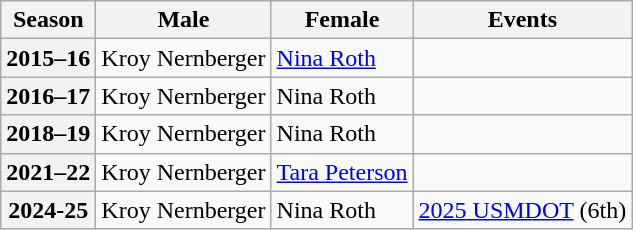<table class="wikitable">
<tr>
<th scope="col">Season</th>
<th scope="col">Male</th>
<th scope="col">Female</th>
<th scope="col">Events</th>
</tr>
<tr>
<th scope="row">2015–16</th>
<td>Kroy Nernberger</td>
<td><a href='#'>Nina Roth</a></td>
<td> </td>
</tr>
<tr>
<th scope="row">2016–17</th>
<td>Kroy Nernberger</td>
<td>Nina Roth</td>
<td> </td>
</tr>
<tr>
<th scope="row">2018–19</th>
<td>Kroy Nernberger</td>
<td>Nina Roth</td>
<td> </td>
</tr>
<tr>
<th scope="row">2021–22</th>
<td>Kroy Nernberger</td>
<td><a href='#'>Tara Peterson</a></td>
<td></td>
</tr>
<tr>
<th scope="row">2024-25</th>
<td>Kroy Nernberger</td>
<td>Nina Roth</td>
<td><a href='#'>2025 USMDOT</a> (6th)</td>
</tr>
</table>
